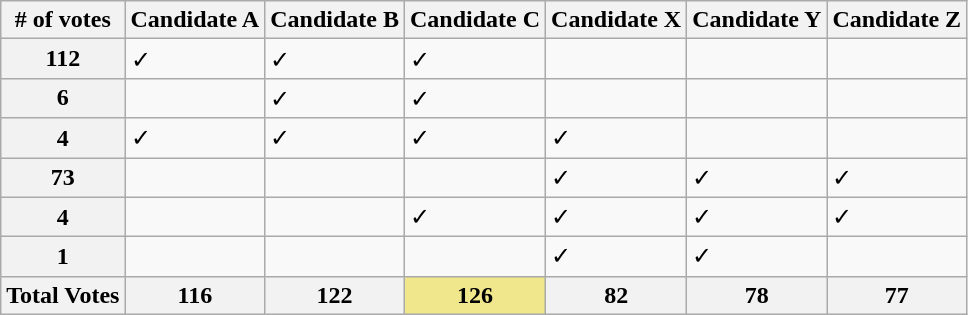<table class="wikitable">
<tr>
<th># of votes</th>
<th>Candidate A</th>
<th>Candidate B</th>
<th>Candidate C</th>
<th>Candidate X</th>
<th>Candidate Y</th>
<th>Candidate Z</th>
</tr>
<tr>
<th>112</th>
<td>✓</td>
<td>✓</td>
<td>✓</td>
<td></td>
<td></td>
<td></td>
</tr>
<tr>
<th>6</th>
<td></td>
<td>✓</td>
<td>✓</td>
<td></td>
<td></td>
<td></td>
</tr>
<tr>
<th>4</th>
<td>✓</td>
<td>✓</td>
<td>✓</td>
<td>✓</td>
<td></td>
<td></td>
</tr>
<tr>
<th>73</th>
<td></td>
<td></td>
<td></td>
<td>✓</td>
<td>✓</td>
<td>✓</td>
</tr>
<tr>
<th>4</th>
<td></td>
<td></td>
<td>✓</td>
<td>✓</td>
<td>✓</td>
<td>✓</td>
</tr>
<tr>
<th>1</th>
<td></td>
<td></td>
<td></td>
<td>✓</td>
<td>✓</td>
<td></td>
</tr>
<tr>
<th>Total Votes</th>
<th>116</th>
<th>122</th>
<th style="background:khaki;">126</th>
<th>82</th>
<th>78</th>
<th>77</th>
</tr>
</table>
